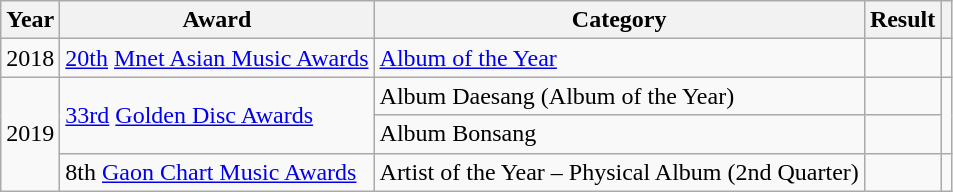<table class="wikitable">
<tr>
<th>Year</th>
<th>Award</th>
<th>Category</th>
<th>Result</th>
<th></th>
</tr>
<tr>
<td>2018</td>
<td><a href='#'>20th</a> <a href='#'>Mnet Asian Music Awards</a></td>
<td><a href='#'>Album of the Year</a></td>
<td></td>
<td style="text-align:center;"></td>
</tr>
<tr>
<td rowspan="3">2019</td>
<td rowspan="2"><a href='#'>33rd</a> <a href='#'>Golden Disc Awards</a></td>
<td>Album Daesang (Album of the Year)</td>
<td></td>
<td style="text-align:center;" rowspan="2"></td>
</tr>
<tr>
<td>Album Bonsang</td>
<td></td>
</tr>
<tr>
<td>8th <a href='#'>Gaon Chart Music Awards</a></td>
<td>Artist of the Year – Physical Album (2nd Quarter)</td>
<td></td>
<td style="text-align:center;"></td>
</tr>
</table>
